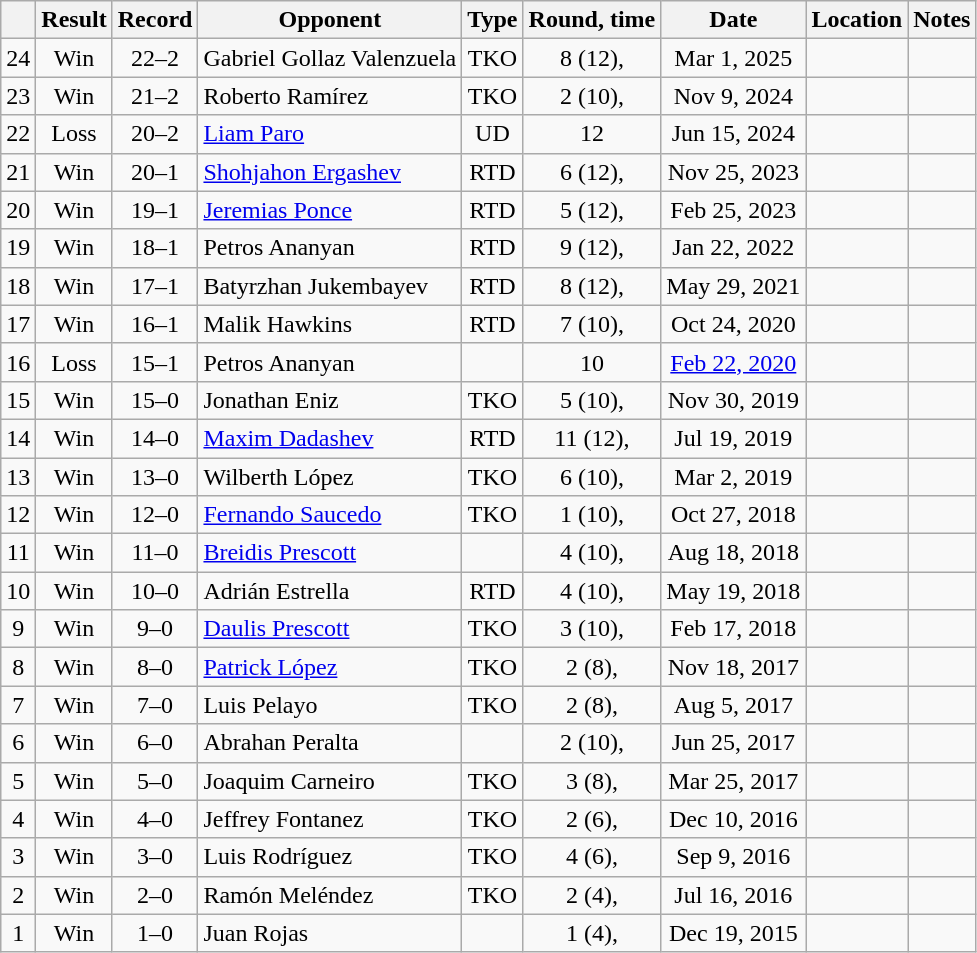<table class=wikitable style=text-align:center>
<tr>
<th></th>
<th>Result</th>
<th>Record</th>
<th>Opponent</th>
<th>Type</th>
<th>Round, time</th>
<th>Date</th>
<th>Location</th>
<th>Notes</th>
</tr>
<tr>
<td>24</td>
<td>Win</td>
<td>22–2</td>
<td align=left>Gabriel Gollaz Valenzuela</td>
<td>TKO</td>
<td>8 (12), </td>
<td>Mar 1, 2025</td>
<td align=left></td>
<td></td>
</tr>
<tr>
<td>23</td>
<td>Win</td>
<td>21–2</td>
<td align=left>Roberto Ramírez</td>
<td>TKO</td>
<td>2 (10), </td>
<td>Nov 9, 2024</td>
<td align=left></td>
<td></td>
</tr>
<tr>
<td>22</td>
<td>Loss</td>
<td>20–2</td>
<td align=left><a href='#'>Liam Paro</a></td>
<td>UD</td>
<td>12</td>
<td>Jun 15, 2024</td>
<td align=left></td>
<td align=left></td>
</tr>
<tr>
<td>21</td>
<td>Win</td>
<td>20–1</td>
<td align=left><a href='#'>Shohjahon Ergashev</a></td>
<td>RTD</td>
<td>6 (12), </td>
<td>Nov 25, 2023</td>
<td align=left></td>
<td align=left></td>
</tr>
<tr>
<td>20</td>
<td>Win</td>
<td>19–1</td>
<td align=left><a href='#'>Jeremias Ponce</a></td>
<td>RTD</td>
<td>5 (12), </td>
<td>Feb 25, 2023</td>
<td align=left></td>
<td align=left></td>
</tr>
<tr>
<td>19</td>
<td>Win</td>
<td>18–1</td>
<td align=left>Petros Ananyan</td>
<td>RTD</td>
<td>9 (12), </td>
<td>Jan 22, 2022</td>
<td align=left></td>
<td align=left></td>
</tr>
<tr>
<td>18</td>
<td>Win</td>
<td>17–1</td>
<td align=left>Batyrzhan Jukembayev</td>
<td>RTD</td>
<td>8 (12), </td>
<td>May 29, 2021</td>
<td align=left></td>
<td align=left></td>
</tr>
<tr>
<td>17</td>
<td>Win</td>
<td>16–1</td>
<td align=left>Malik Hawkins</td>
<td>RTD</td>
<td>7 (10), </td>
<td>Oct 24, 2020</td>
<td align=left></td>
<td align=left></td>
</tr>
<tr>
<td>16</td>
<td>Loss</td>
<td>15–1</td>
<td align=left>Petros Ananyan</td>
<td></td>
<td>10</td>
<td><a href='#'>Feb 22, 2020</a></td>
<td align=left></td>
<td align=left></td>
</tr>
<tr>
<td>15</td>
<td>Win</td>
<td>15–0</td>
<td align=left>Jonathan Eniz</td>
<td>TKO</td>
<td>5 (10), </td>
<td>Nov 30, 2019</td>
<td align=left></td>
<td align=left></td>
</tr>
<tr>
<td>14</td>
<td>Win</td>
<td>14–0</td>
<td align=left><a href='#'>Maxim Dadashev</a></td>
<td>RTD</td>
<td>11 (12), </td>
<td>Jul 19, 2019</td>
<td align=left></td>
<td align=left></td>
</tr>
<tr>
<td>13</td>
<td>Win</td>
<td>13–0</td>
<td align=left>Wilberth López</td>
<td>TKO</td>
<td>6 (10), </td>
<td>Mar 2, 2019</td>
<td align=left></td>
<td align=left></td>
</tr>
<tr>
<td>12</td>
<td>Win</td>
<td>12–0</td>
<td align=left><a href='#'>Fernando Saucedo</a></td>
<td>TKO</td>
<td>1 (10), </td>
<td>Oct 27, 2018</td>
<td align=left></td>
<td align=left></td>
</tr>
<tr>
<td>11</td>
<td>Win</td>
<td>11–0</td>
<td align=left><a href='#'>Breidis Prescott</a></td>
<td></td>
<td>4 (10), </td>
<td>Aug 18, 2018</td>
<td align=left></td>
<td align=left></td>
</tr>
<tr>
<td>10</td>
<td>Win</td>
<td>10–0</td>
<td align=left>Adrián Estrella</td>
<td>RTD</td>
<td>4 (10), </td>
<td>May 19, 2018</td>
<td align=left></td>
<td align=left></td>
</tr>
<tr>
<td>9</td>
<td>Win</td>
<td>9–0</td>
<td align=left><a href='#'>Daulis Prescott</a></td>
<td>TKO</td>
<td>3 (10), </td>
<td>Feb 17, 2018</td>
<td align=left></td>
<td align=left></td>
</tr>
<tr>
<td>8</td>
<td>Win</td>
<td>8–0</td>
<td align=left><a href='#'>Patrick López</a></td>
<td>TKO</td>
<td>2 (8), </td>
<td>Nov 18, 2017</td>
<td align=left></td>
<td align=left></td>
</tr>
<tr>
<td>7</td>
<td>Win</td>
<td>7–0</td>
<td align=left>Luis Pelayo</td>
<td>TKO</td>
<td>2 (8), </td>
<td>Aug 5, 2017</td>
<td align=left></td>
<td align=left></td>
</tr>
<tr>
<td>6</td>
<td>Win</td>
<td>6–0</td>
<td align=left>Abrahan Peralta</td>
<td></td>
<td>2 (10), </td>
<td>Jun 25, 2017</td>
<td align=left></td>
<td align=left></td>
</tr>
<tr>
<td>5</td>
<td>Win</td>
<td>5–0</td>
<td align=left>Joaquim Carneiro</td>
<td>TKO</td>
<td>3 (8), </td>
<td>Mar 25, 2017</td>
<td align=left></td>
<td align=left></td>
</tr>
<tr>
<td>4</td>
<td>Win</td>
<td>4–0</td>
<td align=left>Jeffrey Fontanez</td>
<td>TKO</td>
<td>2 (6), </td>
<td>Dec 10, 2016</td>
<td align=left></td>
<td align=left></td>
</tr>
<tr>
<td>3</td>
<td>Win</td>
<td>3–0</td>
<td align=left>Luis Rodríguez</td>
<td>TKO</td>
<td>4 (6), </td>
<td>Sep 9, 2016</td>
<td align=left></td>
<td align=left></td>
</tr>
<tr>
<td>2</td>
<td>Win</td>
<td>2–0</td>
<td align=left>Ramón Meléndez</td>
<td>TKO</td>
<td>2 (4), </td>
<td>Jul 16, 2016</td>
<td align=left></td>
<td align=left></td>
</tr>
<tr>
<td>1</td>
<td>Win</td>
<td>1–0</td>
<td align=left>Juan Rojas</td>
<td></td>
<td>1 (4), </td>
<td>Dec 19, 2015</td>
<td align=left></td>
<td align=left></td>
</tr>
</table>
